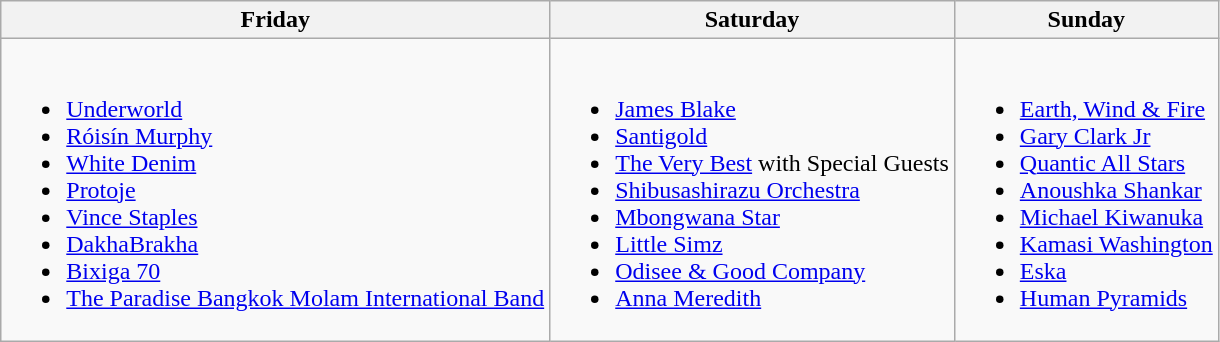<table class="wikitable">
<tr>
<th>Friday</th>
<th>Saturday</th>
<th>Sunday</th>
</tr>
<tr valign="top">
<td><br><ul><li><a href='#'>Underworld</a></li><li><a href='#'>Róisín Murphy</a></li><li><a href='#'>White Denim</a></li><li><a href='#'>Protoje</a></li><li><a href='#'>Vince Staples</a></li><li><a href='#'>DakhaBrakha</a></li><li><a href='#'>Bixiga 70</a></li><li><a href='#'>The Paradise Bangkok Molam International Band</a></li></ul></td>
<td><br><ul><li><a href='#'>James Blake</a></li><li><a href='#'>Santigold</a></li><li><a href='#'>The Very Best</a> with Special Guests</li><li><a href='#'>Shibusashirazu Orchestra</a></li><li><a href='#'>Mbongwana Star</a></li><li><a href='#'>Little Simz</a></li><li><a href='#'>Odisee & Good Company</a></li><li><a href='#'>Anna Meredith</a></li></ul></td>
<td><br><ul><li><a href='#'>Earth, Wind & Fire</a></li><li><a href='#'>Gary Clark Jr</a></li><li><a href='#'>Quantic All Stars</a></li><li><a href='#'>Anoushka Shankar</a></li><li><a href='#'>Michael Kiwanuka</a></li><li><a href='#'>Kamasi Washington</a></li><li><a href='#'>Eska</a></li><li><a href='#'>Human Pyramids</a></li></ul></td>
</tr>
</table>
